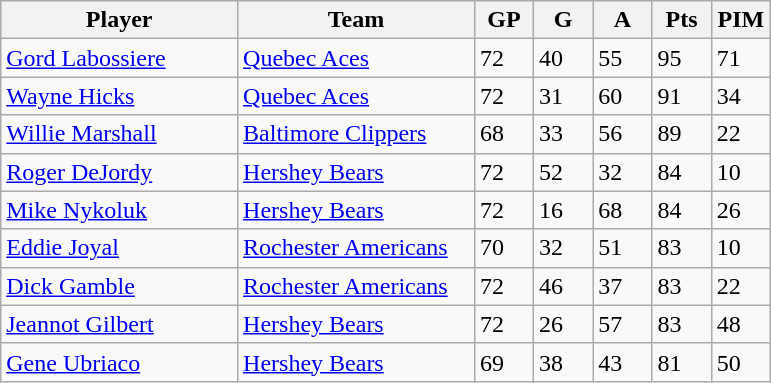<table class="wikitable">
<tr>
<th bgcolor="#DDDDFF" width="30%">Player</th>
<th bgcolor="#DDDDFF" width="30%">Team</th>
<th bgcolor="#DDDDFF" width="7.5%">GP</th>
<th bgcolor="#DDDDFF" width="7.5%">G</th>
<th bgcolor="#DDDDFF" width="7.5%">A</th>
<th bgcolor="#DDDDFF" width="7.5%">Pts</th>
<th bgcolor="#DDDDFF" width="7.5%">PIM</th>
</tr>
<tr>
<td><a href='#'>Gord Labossiere</a></td>
<td><a href='#'>Quebec Aces</a></td>
<td>72</td>
<td>40</td>
<td>55</td>
<td>95</td>
<td>71</td>
</tr>
<tr>
<td><a href='#'>Wayne Hicks</a></td>
<td><a href='#'>Quebec Aces</a></td>
<td>72</td>
<td>31</td>
<td>60</td>
<td>91</td>
<td>34</td>
</tr>
<tr>
<td><a href='#'>Willie Marshall</a></td>
<td><a href='#'>Baltimore Clippers</a></td>
<td>68</td>
<td>33</td>
<td>56</td>
<td>89</td>
<td>22</td>
</tr>
<tr>
<td><a href='#'>Roger DeJordy</a></td>
<td><a href='#'>Hershey Bears</a></td>
<td>72</td>
<td>52</td>
<td>32</td>
<td>84</td>
<td>10</td>
</tr>
<tr>
<td><a href='#'>Mike Nykoluk</a></td>
<td><a href='#'>Hershey Bears</a></td>
<td>72</td>
<td>16</td>
<td>68</td>
<td>84</td>
<td>26</td>
</tr>
<tr>
<td><a href='#'>Eddie Joyal</a></td>
<td><a href='#'>Rochester Americans</a></td>
<td>70</td>
<td>32</td>
<td>51</td>
<td>83</td>
<td>10</td>
</tr>
<tr>
<td><a href='#'>Dick Gamble</a></td>
<td><a href='#'>Rochester Americans</a></td>
<td>72</td>
<td>46</td>
<td>37</td>
<td>83</td>
<td>22</td>
</tr>
<tr>
<td><a href='#'>Jeannot Gilbert</a></td>
<td><a href='#'>Hershey Bears</a></td>
<td>72</td>
<td>26</td>
<td>57</td>
<td>83</td>
<td>48</td>
</tr>
<tr>
<td><a href='#'>Gene Ubriaco</a></td>
<td><a href='#'>Hershey Bears</a></td>
<td>69</td>
<td>38</td>
<td>43</td>
<td>81</td>
<td>50</td>
</tr>
</table>
